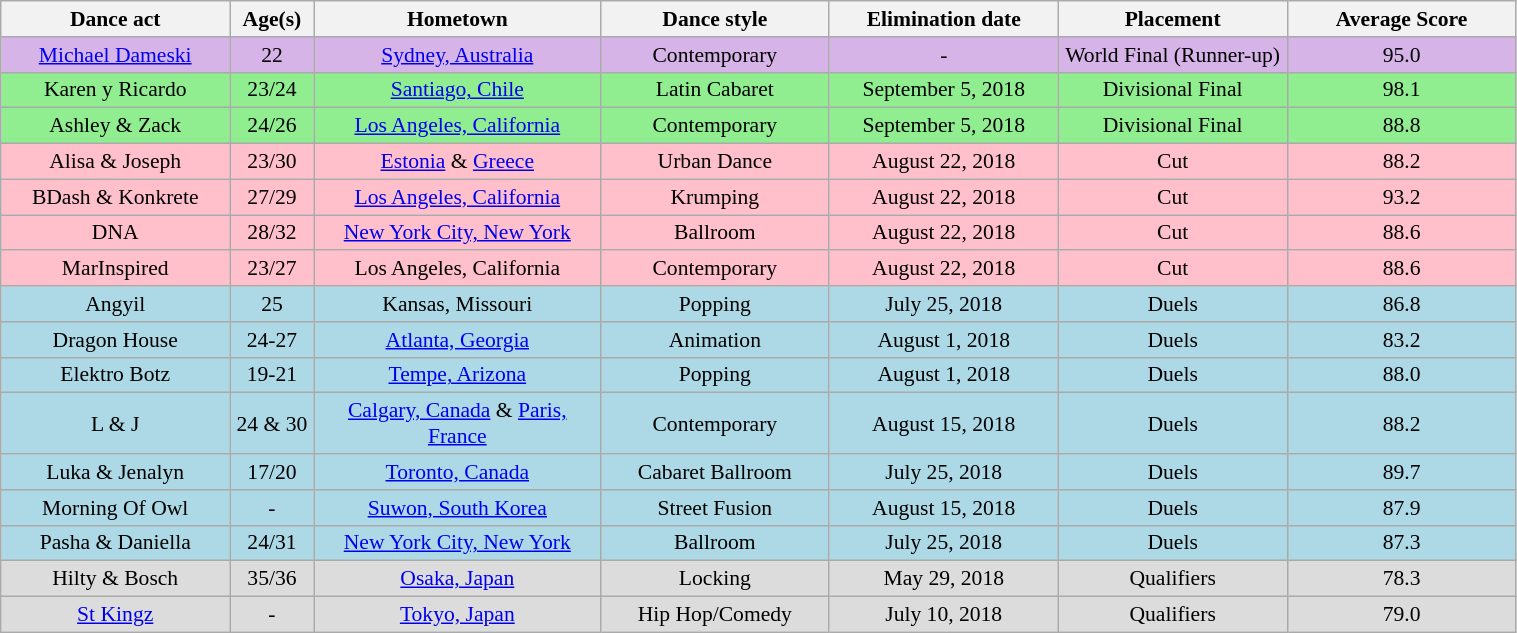<table class="wikitable" style="text-align:center; font-size:90%; border-collapse:collapse;" width=80%>
<tr>
<th width=12%>Dance act</th>
<th width="4%" align="center">Age(s)</th>
<th width=15%>Hometown</th>
<th width=12%>Dance style</th>
<th width=12%>Elimination date</th>
<th width=12%>Placement</th>
<th width=12%>Average Score</th>
</tr>
<tr style="color:black; background:#d7b4e8;">
<td><a href='#'>Michael Dameski</a></td>
<td>22</td>
<td><a href='#'>Sydney, Australia</a></td>
<td>Contemporary</td>
<td>-</td>
<td>World Final (Runner-up)</td>
<td>95.0</td>
</tr>
<tr style="color:black; background:LightGreen;">
<td>Karen y Ricardo</td>
<td>23/24</td>
<td><a href='#'>Santiago, Chile</a></td>
<td>Latin Cabaret</td>
<td>September 5, 2018</td>
<td>Divisional Final</td>
<td>98.1</td>
</tr>
<tr style="color:black; background:LightGreen;">
<td>Ashley & Zack</td>
<td>24/26</td>
<td><a href='#'>Los Angeles, California</a></td>
<td>Contemporary</td>
<td>September 5, 2018</td>
<td>Divisional Final</td>
<td>88.8</td>
</tr>
<tr style="color:black; background:pink;">
<td>Alisa & Joseph</td>
<td>23/30</td>
<td><a href='#'>Estonia</a> & <a href='#'>Greece</a></td>
<td>Urban Dance</td>
<td>August 22, 2018</td>
<td>Cut</td>
<td>88.2</td>
</tr>
<tr style="color:black; background:pink;">
<td>BDash & Konkrete</td>
<td>27/29</td>
<td><a href='#'>Los Angeles, California</a></td>
<td>Krumping</td>
<td>August 22, 2018</td>
<td>Cut</td>
<td>93.2</td>
</tr>
<tr style="color:black; background:pink;">
<td>DNA</td>
<td>28/32</td>
<td><a href='#'>New York City, New York</a></td>
<td>Ballroom</td>
<td>August 22, 2018</td>
<td>Cut</td>
<td>88.6</td>
</tr>
<tr style="color:black; background:pink;">
<td>MarInspired</td>
<td>23/27</td>
<td>Los Angeles, California</td>
<td>Contemporary</td>
<td>August 22, 2018</td>
<td>Cut</td>
<td>88.6</td>
</tr>
<tr style="color:black; background:LightBlue;">
<td>Angyil</td>
<td>25</td>
<td>Kansas, Missouri</td>
<td>Popping</td>
<td>July 25, 2018</td>
<td>Duels</td>
<td>86.8</td>
</tr>
<tr style="color:black; background:LightBlue;">
<td>Dragon House</td>
<td>24-27</td>
<td><a href='#'>Atlanta, Georgia</a></td>
<td>Animation</td>
<td>August 1, 2018</td>
<td>Duels</td>
<td>83.2</td>
</tr>
<tr style="color:black; background:LightBlue;">
<td>Elektro Botz</td>
<td>19-21</td>
<td><a href='#'>Tempe, Arizona</a></td>
<td>Popping</td>
<td>August 1, 2018</td>
<td>Duels</td>
<td>88.0</td>
</tr>
<tr style="color:black; background:LightBlue;">
<td>L & J</td>
<td>24 & 30</td>
<td><a href='#'>Calgary, Canada</a> & <a href='#'>Paris, France</a></td>
<td>Contemporary</td>
<td>August 15, 2018</td>
<td>Duels</td>
<td>88.2</td>
</tr>
<tr style="color:black; background:LightBlue;">
<td>Luka & Jenalyn</td>
<td>17/20</td>
<td><a href='#'>Toronto, Canada</a></td>
<td>Cabaret Ballroom</td>
<td>July 25, 2018</td>
<td>Duels</td>
<td>89.7</td>
</tr>
<tr style="color:black; background:LightBlue;">
<td>Morning Of Owl</td>
<td>-</td>
<td><a href='#'>Suwon, South Korea</a></td>
<td>Street Fusion</td>
<td>August 15, 2018</td>
<td>Duels</td>
<td>87.9</td>
</tr>
<tr style="color:black; background:LightBlue;">
<td>Pasha & Daniella</td>
<td>24/31</td>
<td><a href='#'>New York City, New York</a></td>
<td>Ballroom</td>
<td>July 25, 2018</td>
<td>Duels</td>
<td>87.3</td>
</tr>
<tr style="background:#DCDCDC;">
<td>Hilty & Bosch</td>
<td>35/36</td>
<td><a href='#'>Osaka, Japan</a></td>
<td>Locking</td>
<td>May 29, 2018</td>
<td>Qualifiers</td>
<td>78.3</td>
</tr>
<tr style="background:#DCDCDC;">
<td><a href='#'>St Kingz</a></td>
<td>-</td>
<td><a href='#'>Tokyo, Japan</a></td>
<td>Hip Hop/Comedy</td>
<td>July 10, 2018</td>
<td>Qualifiers</td>
<td>79.0</td>
</tr>
</table>
